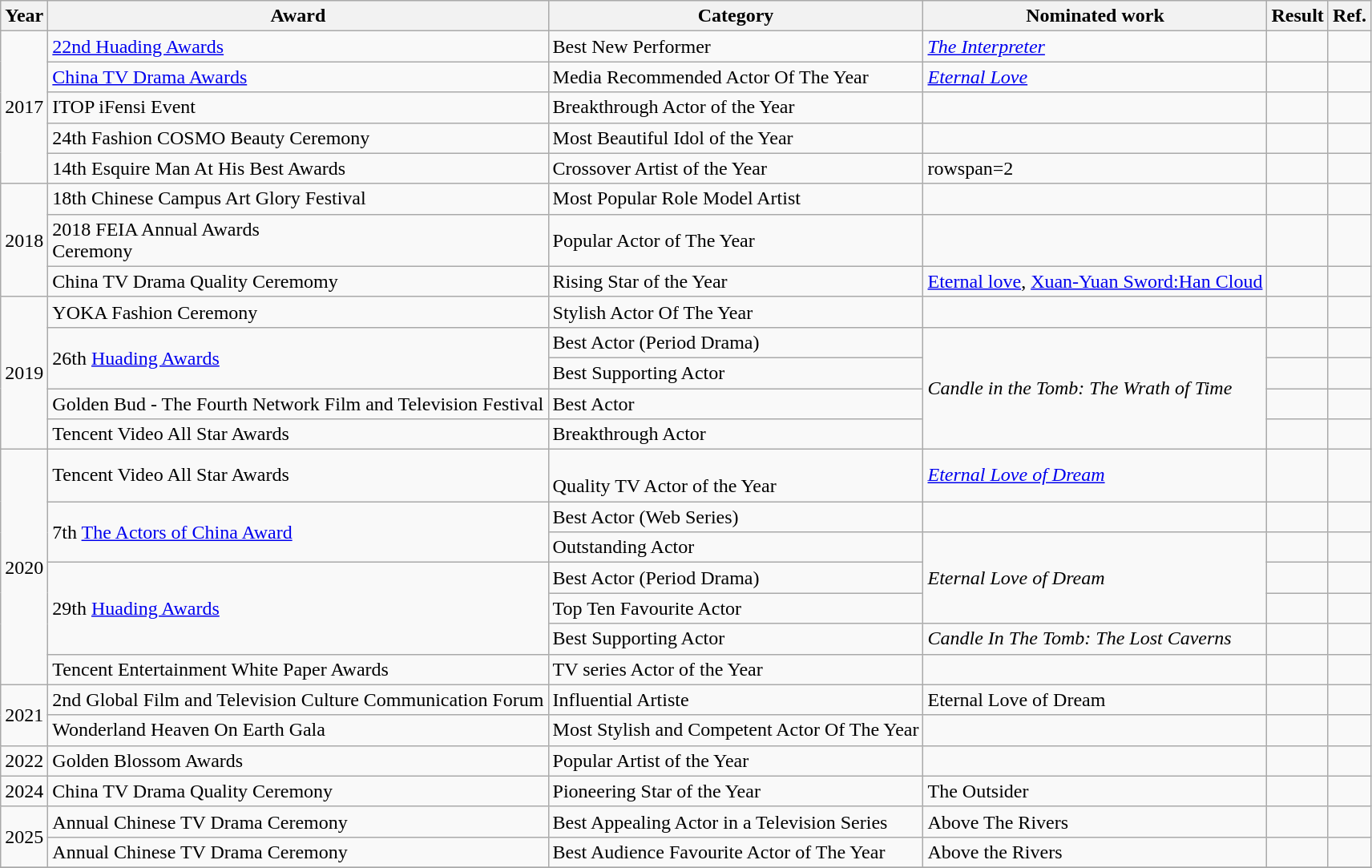<table class="wikitable">
<tr>
<th>Year</th>
<th>Award</th>
<th>Category</th>
<th>Nominated work</th>
<th>Result</th>
<th>Ref.</th>
</tr>
<tr>
<td rowspan="5">2017</td>
<td><a href='#'>22nd Huading Awards</a></td>
<td>Best New Performer</td>
<td><a href='#'><em>The Interpreter</em></a></td>
<td></td>
<td></td>
</tr>
<tr>
<td><a href='#'>China TV Drama Awards</a></td>
<td>Media Recommended Actor Of The Year</td>
<td><em><a href='#'>Eternal Love</a></em></td>
<td></td>
<td></td>
</tr>
<tr>
<td>ITOP iFensi Event</td>
<td>Breakthrough Actor of the Year</td>
<td></td>
<td></td>
<td></td>
</tr>
<tr>
<td>24th Fashion COSMO Beauty Ceremony</td>
<td>Most Beautiful Idol of the Year</td>
<td></td>
<td></td>
<td></td>
</tr>
<tr>
<td>14th Esquire Man At His Best Awards</td>
<td>Crossover Artist of the Year</td>
<td>rowspan=2 </td>
<td></td>
<td></td>
</tr>
<tr>
<td rowspan="3">2018</td>
<td>18th Chinese Campus Art Glory Festival</td>
<td>Most Popular Role Model Artist</td>
<td></td>
<td></td>
</tr>
<tr>
<td>2018 FEIA Annual Awards<br>Ceremony</td>
<td>Popular Actor of The Year</td>
<td></td>
<td></td>
<td></td>
</tr>
<tr>
<td>China TV Drama Quality Ceremomy</td>
<td>Rising Star of the Year</td>
<td><a href='#'>Eternal love</a>, <a href='#'>Xuan-Yuan Sword:Han Cloud</a></td>
<td></td>
<td></td>
</tr>
<tr>
<td rowspan=5>2019</td>
<td>YOKA Fashion Ceremony</td>
<td>Stylish Actor Of The Year</td>
<td></td>
<td></td>
<td></td>
</tr>
<tr>
<td rowspan=2>26th <a href='#'>Huading Awards</a></td>
<td>Best Actor (Period Drama)</td>
<td rowspan=4><em>Candle in the Tomb: The Wrath of Time</em></td>
<td></td>
<td></td>
</tr>
<tr>
<td>Best Supporting Actor</td>
<td></td>
<td></td>
</tr>
<tr>
<td>Golden Bud - The Fourth Network Film and Television Festival</td>
<td>Best Actor</td>
<td></td>
<td></td>
</tr>
<tr>
<td>Tencent Video All Star Awards</td>
<td>Breakthrough Actor</td>
<td></td>
<td></td>
</tr>
<tr>
<td rowspan="7">2020</td>
<td>Tencent Video All Star Awards</td>
<td><br>Quality TV Actor of the Year</td>
<td Eternal love of dream><em><a href='#'>Eternal Love of Dream</a></em></td>
<td></td>
<td></td>
</tr>
<tr>
<td rowspan="2">7th <a href='#'>The Actors of China Award</a></td>
<td>Best Actor (Web Series)</td>
<td></td>
<td></td>
<td></td>
</tr>
<tr>
<td>Outstanding Actor</td>
<td rowspan="3"><em>Eternal Love of Dream</em></td>
<td></td>
<td></td>
</tr>
<tr>
<td rowspan="3">29th <a href='#'>Huading Awards</a></td>
<td>Best Actor (Period Drama)</td>
<td></td>
<td></td>
</tr>
<tr>
<td>Top Ten Favourite Actor</td>
<td></td>
<td></td>
</tr>
<tr>
<td>Best Supporting Actor</td>
<td Candle in The Tomb: Lost Caverns><em>Candle In The Tomb: The Lost Caverns</em></td>
<td></td>
<td></td>
</tr>
<tr>
<td>Tencent Entertainment White Paper Awards</td>
<td>TV series Actor of the Year</td>
<td></td>
<td></td>
<td></td>
</tr>
<tr>
<td rowspan="2">2021</td>
<td>2nd Global Film and Television Culture Communication Forum</td>
<td>Influential Artiste</td>
<td>Eternal Love of Dream</td>
<td></td>
<td></td>
</tr>
<tr>
<td>Wonderland Heaven On Earth Gala</td>
<td>Most Stylish and Competent Actor Of The Year</td>
<td></td>
<td></td>
<td></td>
</tr>
<tr>
<td>2022</td>
<td>Golden Blossom Awards</td>
<td>Popular Artist of the Year</td>
<td></td>
<td></td>
<td></td>
</tr>
<tr>
<td>2024</td>
<td>China TV Drama Quality Ceremony</td>
<td>Pioneering Star of the Year</td>
<td>The Outsider</td>
<td></td>
<td></td>
</tr>
<tr>
<td rowspan="2">2025</td>
<td>Annual Chinese TV Drama Ceremony</td>
<td>Best Appealing Actor in a Television Series</td>
<td>Above The Rivers</td>
<td></td>
<td></td>
</tr>
<tr>
<td>Annual Chinese TV Drama Ceremony</td>
<td>Best Audience Favourite Actor of The Year</td>
<td>Above the Rivers</td>
<td></td>
<td></td>
</tr>
<tr>
</tr>
</table>
